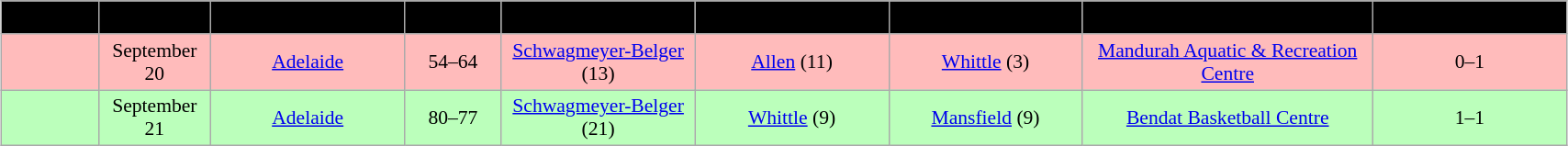<table class="wikitable" style="font-size:90%; text-align: center; width: 90%; margin:1em auto;">
<tr>
<th style="background:black; width: 5%;"><span>Game</span></th>
<th style="background:black; width: 5%;"><span>Date</span></th>
<th style="background:black; width: 10%;"><span>Team</span></th>
<th style="background:black; width: 5%;"><span>Score</span></th>
<th style="background:black; width: 10%;"><span>High points</span></th>
<th style="background:black; width: 10%;"><span>High rebounds</span></th>
<th style="background:black; width: 10%;"><span>High assists</span></th>
<th style="background:black; width: 15%;"><span>Location</span></th>
<th style="background:black; width: 10%;"><span>Record</span></th>
</tr>
<tr style= "background:#fbb;">
<td></td>
<td>September <br> 20</td>
<td><a href='#'>Adelaide</a></td>
<td>54–64</td>
<td><a href='#'>Schwagmeyer-Belger</a> (13)</td>
<td><a href='#'>Allen</a> (11)</td>
<td><a href='#'>Whittle</a> (3)</td>
<td><a href='#'>Mandurah Aquatic & Recreation Centre</a></td>
<td>0–1</td>
</tr>
<tr style= "background:#bfb;">
<td></td>
<td>September <br> 21</td>
<td><a href='#'>Adelaide</a></td>
<td>80–77</td>
<td><a href='#'>Schwagmeyer-Belger</a> (21)</td>
<td><a href='#'>Whittle</a> (9)</td>
<td><a href='#'>Mansfield</a> (9)</td>
<td><a href='#'>Bendat Basketball Centre</a></td>
<td>1–1</td>
</tr>
</table>
